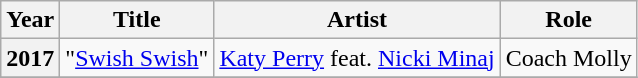<table class="wikitable plainrowheaders">
<tr>
<th scope="col">Year</th>
<th scope="col">Title</th>
<th scope="col">Artist</th>
<th scope="col">Role</th>
</tr>
<tr>
<th scope="row">2017</th>
<td>"<a href='#'>Swish Swish</a>"</td>
<td><a href='#'>Katy Perry</a> feat. <a href='#'>Nicki Minaj</a></td>
<td>Coach Molly</td>
</tr>
<tr>
</tr>
</table>
